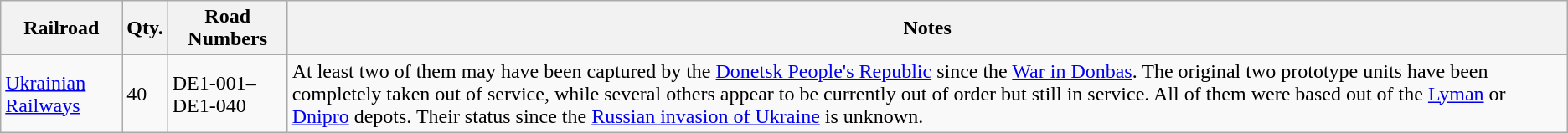<table class="wikitable">
<tr>
<th>Railroad</th>
<th>Qty.</th>
<th>Road Numbers</th>
<th>Notes</th>
</tr>
<tr>
<td><a href='#'>Ukrainian Railways</a></td>
<td>40</td>
<td>DE1-001–DE1-040</td>
<td>At least two of them may have been captured by the <a href='#'>Donetsk People's Republic</a> since the <a href='#'>War in Donbas</a>. The original two prototype units have been completely taken out of service, while several others appear to be currently out of order but still in service. All of them were based out of the <a href='#'>Lyman</a> or <a href='#'>Dnipro</a> depots. Their status since the <a href='#'>Russian invasion of Ukraine</a> is unknown.</td>
</tr>
</table>
